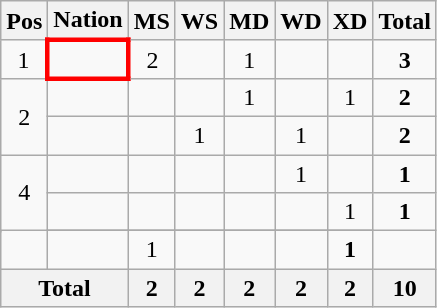<table class="wikitable" style="text-align:center">
<tr>
<th>Pos</th>
<th>Nation</th>
<th>MS</th>
<th>WS</th>
<th>MD</th>
<th>WD</th>
<th>XD</th>
<th>Total</th>
</tr>
<tr>
<td rowspan=1>1</td>
<td align="left" style="border: 3px solid red"><strong></strong></td>
<td>2</td>
<td></td>
<td>1</td>
<td></td>
<td></td>
<td><strong>3</strong></td>
</tr>
<tr>
<td rowspan=2>2</td>
<td align="left"></td>
<td></td>
<td></td>
<td>1</td>
<td></td>
<td>1</td>
<td><strong>2</strong></td>
</tr>
<tr>
<td align="left"></td>
<td></td>
<td>1</td>
<td></td>
<td>1</td>
<td></td>
<td><strong>2</strong></td>
</tr>
<tr>
<td rowspan=3>4</td>
<td align="left"></td>
<td></td>
<td></td>
<td></td>
<td>1</td>
<td></td>
<td><strong>1</strong></td>
</tr>
<tr>
<td align="left"></td>
<td></td>
<td></td>
<td></td>
<td></td>
<td>1</td>
<td><strong>1</strong></td>
</tr>
<tr>
</tr>
<tr>
<td align="left"></td>
<td></td>
<td>1</td>
<td></td>
<td></td>
<td></td>
<td><strong>1</strong></td>
</tr>
<tr>
<th colspan="2">Total</th>
<th>2</th>
<th>2</th>
<th>2</th>
<th>2</th>
<th>2</th>
<th>10</th>
</tr>
</table>
